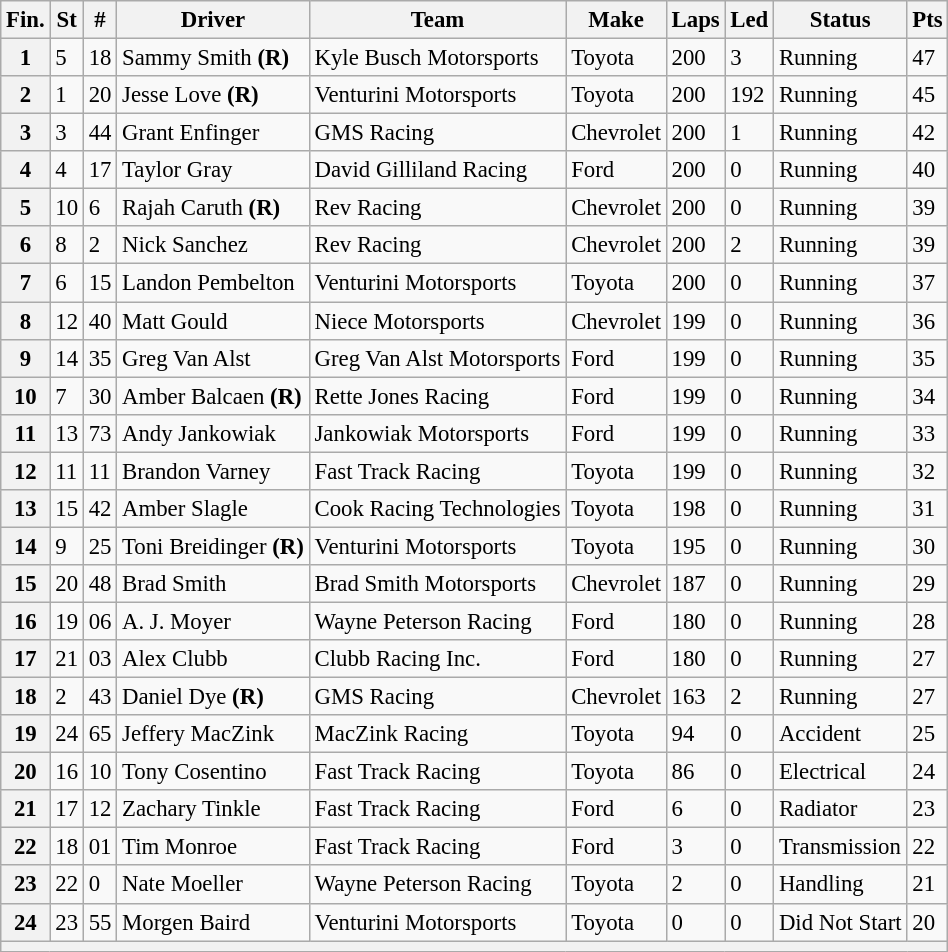<table class="wikitable" style="font-size:95%">
<tr>
<th>Fin.</th>
<th>St</th>
<th>#</th>
<th>Driver</th>
<th>Team</th>
<th>Make</th>
<th>Laps</th>
<th>Led</th>
<th>Status</th>
<th>Pts</th>
</tr>
<tr>
<th>1</th>
<td>5</td>
<td>18</td>
<td>Sammy Smith <strong>(R)</strong></td>
<td>Kyle Busch Motorsports</td>
<td>Toyota</td>
<td>200</td>
<td>3</td>
<td>Running</td>
<td>47</td>
</tr>
<tr>
<th>2</th>
<td>1</td>
<td>20</td>
<td>Jesse Love <strong>(R)</strong></td>
<td>Venturini Motorsports</td>
<td>Toyota</td>
<td>200</td>
<td>192</td>
<td>Running</td>
<td>45</td>
</tr>
<tr>
<th>3</th>
<td>3</td>
<td>44</td>
<td>Grant Enfinger</td>
<td>GMS Racing</td>
<td>Chevrolet</td>
<td>200</td>
<td>1</td>
<td>Running</td>
<td>42</td>
</tr>
<tr>
<th>4</th>
<td>4</td>
<td>17</td>
<td>Taylor Gray</td>
<td>David Gilliland Racing</td>
<td>Ford</td>
<td>200</td>
<td>0</td>
<td>Running</td>
<td>40</td>
</tr>
<tr>
<th>5</th>
<td>10</td>
<td>6</td>
<td>Rajah Caruth <strong>(R)</strong></td>
<td>Rev Racing</td>
<td>Chevrolet</td>
<td>200</td>
<td>0</td>
<td>Running</td>
<td>39</td>
</tr>
<tr>
<th>6</th>
<td>8</td>
<td>2</td>
<td>Nick Sanchez</td>
<td>Rev Racing</td>
<td>Chevrolet</td>
<td>200</td>
<td>2</td>
<td>Running</td>
<td>39</td>
</tr>
<tr>
<th>7</th>
<td>6</td>
<td>15</td>
<td>Landon Pembelton</td>
<td>Venturini Motorsports</td>
<td>Toyota</td>
<td>200</td>
<td>0</td>
<td>Running</td>
<td>37</td>
</tr>
<tr>
<th>8</th>
<td>12</td>
<td>40</td>
<td>Matt Gould</td>
<td>Niece Motorsports</td>
<td>Chevrolet</td>
<td>199</td>
<td>0</td>
<td>Running</td>
<td>36</td>
</tr>
<tr>
<th>9</th>
<td>14</td>
<td>35</td>
<td>Greg Van Alst</td>
<td>Greg Van Alst Motorsports</td>
<td>Ford</td>
<td>199</td>
<td>0</td>
<td>Running</td>
<td>35</td>
</tr>
<tr>
<th>10</th>
<td>7</td>
<td>30</td>
<td>Amber Balcaen <strong>(R)</strong></td>
<td>Rette Jones Racing</td>
<td>Ford</td>
<td>199</td>
<td>0</td>
<td>Running</td>
<td>34</td>
</tr>
<tr>
<th>11</th>
<td>13</td>
<td>73</td>
<td>Andy Jankowiak</td>
<td>Jankowiak Motorsports</td>
<td>Ford</td>
<td>199</td>
<td>0</td>
<td>Running</td>
<td>33</td>
</tr>
<tr>
<th>12</th>
<td>11</td>
<td>11</td>
<td>Brandon Varney</td>
<td>Fast Track Racing</td>
<td>Toyota</td>
<td>199</td>
<td>0</td>
<td>Running</td>
<td>32</td>
</tr>
<tr>
<th>13</th>
<td>15</td>
<td>42</td>
<td>Amber Slagle</td>
<td>Cook Racing Technologies</td>
<td>Toyota</td>
<td>198</td>
<td>0</td>
<td>Running</td>
<td>31</td>
</tr>
<tr>
<th>14</th>
<td>9</td>
<td>25</td>
<td>Toni Breidinger <strong>(R)</strong></td>
<td>Venturini Motorsports</td>
<td>Toyota</td>
<td>195</td>
<td>0</td>
<td>Running</td>
<td>30</td>
</tr>
<tr>
<th>15</th>
<td>20</td>
<td>48</td>
<td>Brad Smith</td>
<td>Brad Smith Motorsports</td>
<td>Chevrolet</td>
<td>187</td>
<td>0</td>
<td>Running</td>
<td>29</td>
</tr>
<tr>
<th>16</th>
<td>19</td>
<td>06</td>
<td>A. J. Moyer</td>
<td>Wayne Peterson Racing</td>
<td>Ford</td>
<td>180</td>
<td>0</td>
<td>Running</td>
<td>28</td>
</tr>
<tr>
<th>17</th>
<td>21</td>
<td>03</td>
<td>Alex Clubb</td>
<td>Clubb Racing Inc.</td>
<td>Ford</td>
<td>180</td>
<td>0</td>
<td>Running</td>
<td>27</td>
</tr>
<tr>
<th>18</th>
<td>2</td>
<td>43</td>
<td>Daniel Dye <strong>(R)</strong></td>
<td>GMS Racing</td>
<td>Chevrolet</td>
<td>163</td>
<td>2</td>
<td>Running</td>
<td>27</td>
</tr>
<tr>
<th>19</th>
<td>24</td>
<td>65</td>
<td>Jeffery MacZink</td>
<td>MacZink Racing</td>
<td>Toyota</td>
<td>94</td>
<td>0</td>
<td>Accident</td>
<td>25</td>
</tr>
<tr>
<th>20</th>
<td>16</td>
<td>10</td>
<td>Tony Cosentino</td>
<td>Fast Track Racing</td>
<td>Toyota</td>
<td>86</td>
<td>0</td>
<td>Electrical</td>
<td>24</td>
</tr>
<tr>
<th>21</th>
<td>17</td>
<td>12</td>
<td>Zachary Tinkle</td>
<td>Fast Track Racing</td>
<td>Ford</td>
<td>6</td>
<td>0</td>
<td>Radiator</td>
<td>23</td>
</tr>
<tr>
<th>22</th>
<td>18</td>
<td>01</td>
<td>Tim Monroe</td>
<td>Fast Track Racing</td>
<td>Ford</td>
<td>3</td>
<td>0</td>
<td>Transmission</td>
<td>22</td>
</tr>
<tr>
<th>23</th>
<td>22</td>
<td>0</td>
<td>Nate Moeller</td>
<td>Wayne Peterson Racing</td>
<td>Toyota</td>
<td>2</td>
<td>0</td>
<td>Handling</td>
<td>21</td>
</tr>
<tr>
<th>24</th>
<td>23</td>
<td>55</td>
<td>Morgen Baird</td>
<td>Venturini Motorsports</td>
<td>Toyota</td>
<td>0</td>
<td>0</td>
<td>Did Not Start</td>
<td>20</td>
</tr>
<tr>
<th colspan="10"></th>
</tr>
</table>
